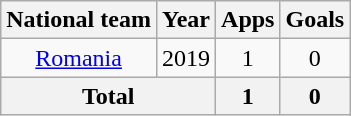<table class=wikitable style=text-align:center>
<tr>
<th>National team</th>
<th>Year</th>
<th>Apps</th>
<th>Goals</th>
</tr>
<tr>
<td rowspan=1><a href='#'>Romania</a></td>
<td>2019</td>
<td>1</td>
<td>0</td>
</tr>
<tr>
<th colspan=2>Total</th>
<th>1</th>
<th>0</th>
</tr>
</table>
